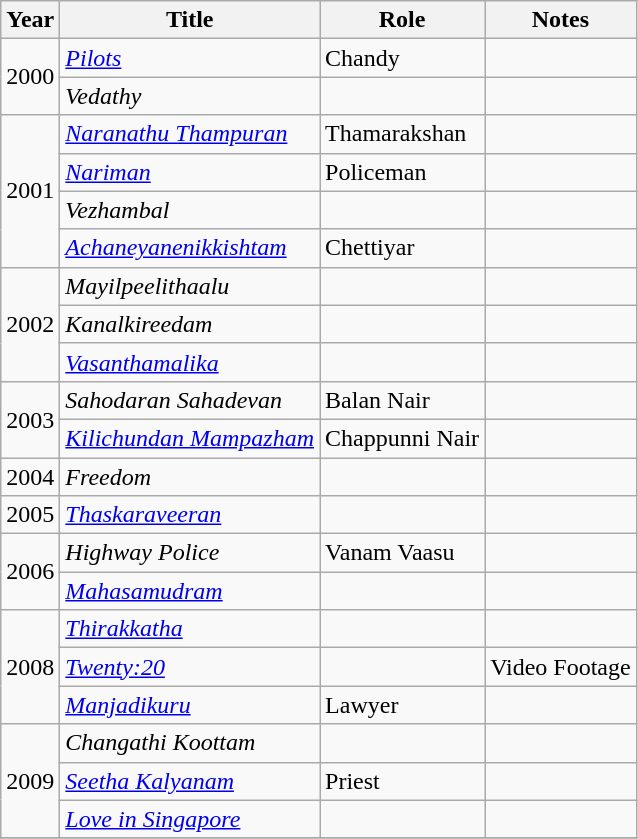<table class="wikitable sortable">
<tr>
<th>Year</th>
<th>Title</th>
<th>Role</th>
<th class="unsortable">Notes</th>
</tr>
<tr>
<td rowspan=2>2000</td>
<td><em><a href='#'>Pilots</a></em></td>
<td>Chandy</td>
<td></td>
</tr>
<tr>
<td><em>Vedathy</em></td>
<td></td>
<td></td>
</tr>
<tr>
<td rowspan=4>2001</td>
<td><em><a href='#'>Naranathu Thampuran</a></em></td>
<td>Thamarakshan</td>
<td></td>
</tr>
<tr>
<td><em><a href='#'>Nariman</a></em></td>
<td>Policeman</td>
<td></td>
</tr>
<tr>
<td><em>Vezhambal</em></td>
<td></td>
<td></td>
</tr>
<tr>
<td><em><a href='#'>Achaneyanenikkishtam</a></em></td>
<td>Chettiyar</td>
<td></td>
</tr>
<tr>
<td rowspan=3>2002</td>
<td><em>Mayilpeelithaalu</em></td>
<td></td>
<td></td>
</tr>
<tr>
<td><em>Kanalkireedam</em></td>
<td></td>
<td></td>
</tr>
<tr>
<td><em><a href='#'>Vasanthamalika</a></em></td>
<td></td>
<td></td>
</tr>
<tr>
<td rowspan=2>2003</td>
<td><em>Sahodaran Sahadevan</em></td>
<td>Balan Nair</td>
<td></td>
</tr>
<tr>
<td><em><a href='#'>Kilichundan Mampazham</a></em></td>
<td>Chappunni Nair</td>
<td></td>
</tr>
<tr>
<td>2004</td>
<td><em>Freedom</em></td>
<td></td>
<td></td>
</tr>
<tr>
<td>2005</td>
<td><em><a href='#'>Thaskaraveeran</a></em></td>
<td></td>
<td></td>
</tr>
<tr>
<td rowspan=2>2006</td>
<td><em>Highway Police</em></td>
<td>Vanam Vaasu</td>
<td></td>
</tr>
<tr>
<td><em><a href='#'>Mahasamudram</a></em></td>
<td></td>
<td></td>
</tr>
<tr>
<td rowspan=3>2008</td>
<td><em><a href='#'>Thirakkatha</a></em></td>
<td></td>
<td></td>
</tr>
<tr>
<td><em><a href='#'>Twenty:20</a></em></td>
<td></td>
<td>Video Footage</td>
</tr>
<tr>
<td><em><a href='#'>Manjadikuru</a></em></td>
<td>Lawyer</td>
<td></td>
</tr>
<tr>
<td rowspan=3>2009</td>
<td><em>Changathi Koottam</em></td>
<td></td>
<td></td>
</tr>
<tr>
<td><em><a href='#'>Seetha Kalyanam</a></em></td>
<td>Priest</td>
<td></td>
</tr>
<tr>
<td><em><a href='#'>Love in Singapore</a></em></td>
<td></td>
<td></td>
</tr>
<tr>
</tr>
</table>
